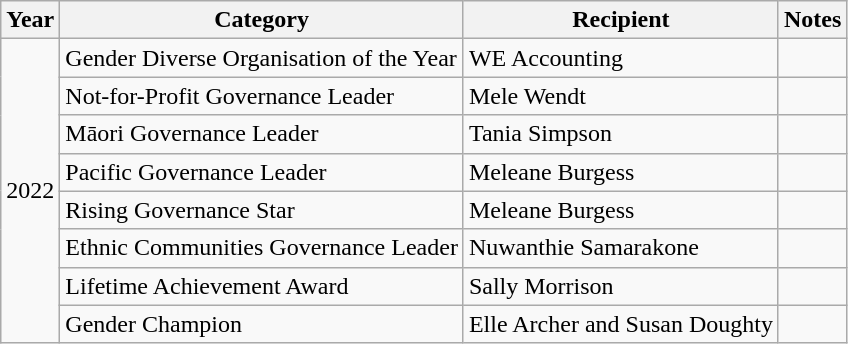<table class="wikitable">
<tr>
<th>Year</th>
<th>Category</th>
<th>Recipient</th>
<th>Notes</th>
</tr>
<tr>
<td rowspan="8">2022</td>
<td>Gender Diverse Organisation of the Year</td>
<td>WE Accounting</td>
<td></td>
</tr>
<tr>
<td>Not-for-Profit Governance Leader</td>
<td>Mele Wendt</td>
<td></td>
</tr>
<tr>
<td>Māori Governance Leader</td>
<td>Tania Simpson</td>
<td></td>
</tr>
<tr>
<td>Pacific Governance Leader</td>
<td>Meleane Burgess</td>
<td></td>
</tr>
<tr>
<td>Rising Governance Star</td>
<td>Meleane Burgess</td>
<td></td>
</tr>
<tr>
<td>Ethnic Communities Governance Leader</td>
<td>Nuwanthie Samarakone</td>
<td></td>
</tr>
<tr>
<td>Lifetime Achievement Award</td>
<td>Sally Morrison</td>
<td></td>
</tr>
<tr>
<td>Gender Champion</td>
<td>Elle Archer and Susan Doughty</td>
<td></td>
</tr>
</table>
